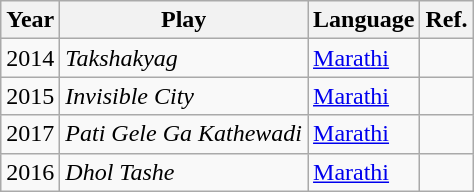<table class="wikitable">
<tr>
<th>Year</th>
<th>Play</th>
<th>Language</th>
<th>Ref.</th>
</tr>
<tr>
<td>2014</td>
<td><em>Takshakyag</em></td>
<td><a href='#'>Marathi</a></td>
<td></td>
</tr>
<tr>
<td>2015</td>
<td><em>Invisible City</em></td>
<td><a href='#'>Marathi</a></td>
<td></td>
</tr>
<tr>
<td>2017</td>
<td><em>Pati Gele Ga Kathewadi</em></td>
<td><a href='#'>Marathi</a></td>
<td></td>
</tr>
<tr>
<td>2016</td>
<td><em>Dhol Tashe</em></td>
<td><a href='#'>Marathi</a></td>
<td></td>
</tr>
</table>
